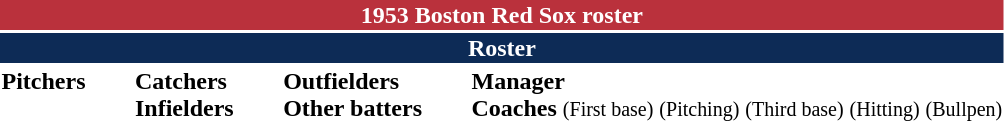<table class="toccolours" style="text-align: left;">
<tr>
<th colspan="10" style="background-color: #ba313c; color: white; text-align: center;">1953 Boston Red Sox roster</th>
</tr>
<tr>
<td colspan="10" style="background-color:#0d2b56; color: white; text-align: center;"><strong>Roster</strong></td>
</tr>
<tr>
<td valign="top"><strong>Pitchers</strong><br>













</td>
<td width="25px"></td>
<td valign="top"><strong>Catchers</strong><br>


<strong>Infielders</strong>









</td>
<td width="25px"></td>
<td valign="top"><strong>Outfielders</strong><br>






<strong>Other batters</strong>

</td>
<td width="25px"></td>
<td valign="top"><strong>Manager</strong><br>
<strong>Coaches</strong>
 <small>(First base)</small>
 <small>(Pitching)</small>
 <small>(Third base)</small>
 <small>(Hitting)</small>
 <small>(Bullpen)</small></td>
</tr>
<tr>
</tr>
</table>
